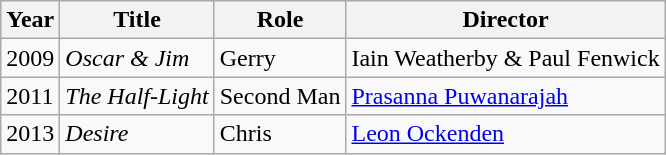<table class="wikitable sortable">
<tr>
<th>Year</th>
<th>Title</th>
<th>Role</th>
<th>Director</th>
</tr>
<tr>
<td>2009</td>
<td><em>Oscar & Jim</em></td>
<td>Gerry</td>
<td>Iain Weatherby & Paul Fenwick</td>
</tr>
<tr>
<td>2011</td>
<td><em>The Half-Light</em></td>
<td>Second Man</td>
<td><a href='#'>Prasanna Puwanarajah</a></td>
</tr>
<tr>
<td>2013</td>
<td><em>Desire</em></td>
<td>Chris</td>
<td><a href='#'>Leon Ockenden</a></td>
</tr>
</table>
